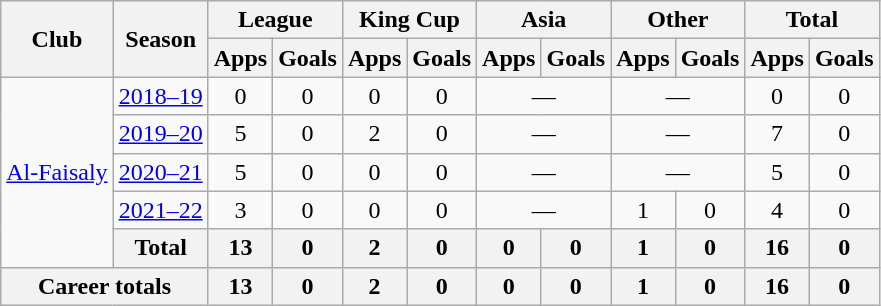<table class="wikitable" style="text-align: center">
<tr>
<th rowspan=2>Club</th>
<th rowspan=2>Season</th>
<th colspan=2>League</th>
<th colspan=2>King Cup</th>
<th colspan=2>Asia</th>
<th colspan=2>Other</th>
<th colspan=2>Total</th>
</tr>
<tr>
<th>Apps</th>
<th>Goals</th>
<th>Apps</th>
<th>Goals</th>
<th>Apps</th>
<th>Goals</th>
<th>Apps</th>
<th>Goals</th>
<th>Apps</th>
<th>Goals</th>
</tr>
<tr>
<td rowspan=5><a href='#'>Al-Faisaly</a></td>
<td><a href='#'>2018–19</a></td>
<td>0</td>
<td>0</td>
<td>0</td>
<td>0</td>
<td colspan=2>—</td>
<td colspan=2>—</td>
<td>0</td>
<td>0</td>
</tr>
<tr>
<td><a href='#'>2019–20</a></td>
<td>5</td>
<td>0</td>
<td>2</td>
<td>0</td>
<td colspan=2>—</td>
<td colspan=2>—</td>
<td>7</td>
<td>0</td>
</tr>
<tr>
<td><a href='#'>2020–21</a></td>
<td>5</td>
<td>0</td>
<td>0</td>
<td>0</td>
<td colspan=2>—</td>
<td colspan=2>—</td>
<td>5</td>
<td>0</td>
</tr>
<tr>
<td><a href='#'>2021–22</a></td>
<td>3</td>
<td>0</td>
<td>0</td>
<td>0</td>
<td colspan=2>—</td>
<td>1</td>
<td>0</td>
<td>4</td>
<td>0</td>
</tr>
<tr>
<th>Total</th>
<th>13</th>
<th>0</th>
<th>2</th>
<th>0</th>
<th>0</th>
<th>0</th>
<th>1</th>
<th>0</th>
<th>16</th>
<th>0</th>
</tr>
<tr>
<th colspan=2>Career totals</th>
<th>13</th>
<th>0</th>
<th>2</th>
<th>0</th>
<th>0</th>
<th>0</th>
<th>1</th>
<th>0</th>
<th>16</th>
<th>0</th>
</tr>
</table>
